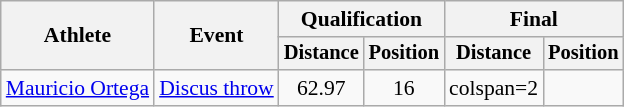<table class=wikitable style=font-size:90%>
<tr>
<th rowspan=2>Athlete</th>
<th rowspan=2>Event</th>
<th colspan=2>Qualification</th>
<th colspan=2>Final</th>
</tr>
<tr style=font-size:95%>
<th>Distance</th>
<th>Position</th>
<th>Distance</th>
<th>Position</th>
</tr>
<tr align=center>
<td align=left><a href='#'>Mauricio Ortega</a></td>
<td align=left><a href='#'>Discus throw</a></td>
<td>62.97</td>
<td>16</td>
<td>colspan=2 </td>
</tr>
</table>
